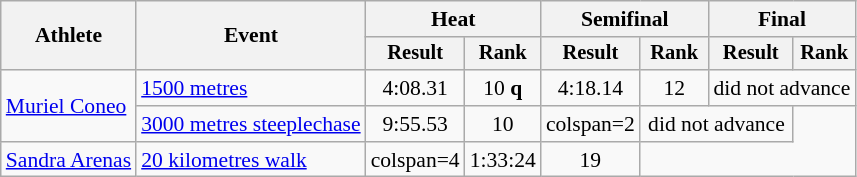<table class="wikitable" style="font-size:90%">
<tr>
<th rowspan="2">Athlete</th>
<th rowspan="2">Event</th>
<th colspan="2">Heat</th>
<th colspan="2">Semifinal</th>
<th colspan="2">Final</th>
</tr>
<tr style="font-size:95%">
<th>Result</th>
<th>Rank</th>
<th>Result</th>
<th>Rank</th>
<th>Result</th>
<th>Rank</th>
</tr>
<tr style=text-align:center>
<td style=text-align:left rowspan=2><a href='#'>Muriel Coneo</a></td>
<td style=text-align:left><a href='#'>1500 metres</a></td>
<td>4:08.31 <strong></strong></td>
<td>10 <strong>q</strong></td>
<td>4:18.14</td>
<td>12</td>
<td colspan=2>did not advance</td>
</tr>
<tr style=text-align:center>
<td style=text-align:left><a href='#'>3000 metres steeplechase</a></td>
<td>9:55.53</td>
<td>10</td>
<td>colspan=2 </td>
<td colspan=2>did not advance</td>
</tr>
<tr style=text-align:center>
<td style=text-align:left><a href='#'>Sandra Arenas</a></td>
<td style=text-align:left><a href='#'>20 kilometres walk</a></td>
<td>colspan=4 </td>
<td>1:33:24</td>
<td>19</td>
</tr>
</table>
